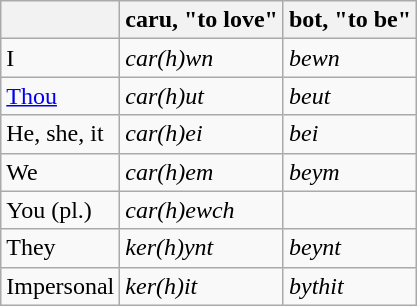<table class="wikitable">
<tr>
<th></th>
<th>caru, "to love"</th>
<th>bot, "to be"</th>
</tr>
<tr>
<td>I</td>
<td><em>car(h)wn</em></td>
<td><em>bewn</em></td>
</tr>
<tr>
<td><a href='#'>Thou</a></td>
<td><em>car(h)ut</em></td>
<td><em>beut</em></td>
</tr>
<tr>
<td>He, she, it</td>
<td><em>car(h)ei</em></td>
<td><em>bei</em></td>
</tr>
<tr>
<td>We</td>
<td><em>car(h)em</em></td>
<td><em>beym</em></td>
</tr>
<tr>
<td>You (pl.)</td>
<td><em>car(h)ewch</em></td>
<td></td>
</tr>
<tr>
<td>They</td>
<td><em>ker(h)ynt</em></td>
<td><em>beynt</em></td>
</tr>
<tr>
<td>Impersonal</td>
<td><em>ker(h)it</em></td>
<td><em>bythit</em></td>
</tr>
</table>
